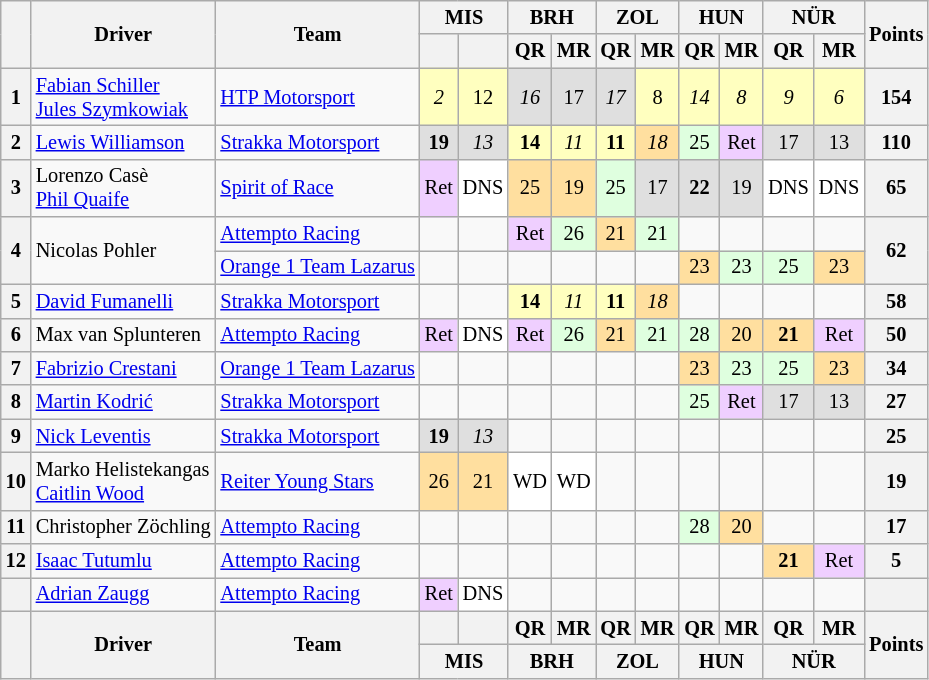<table class="wikitable" style="font-size: 85%; text-align:center;">
<tr>
<th rowspan=2></th>
<th rowspan=2>Driver</th>
<th rowspan=2>Team</th>
<th colspan=2>MIS<br></th>
<th colspan=2>BRH<br></th>
<th colspan=2>ZOL<br></th>
<th colspan=2>HUN<br></th>
<th colspan=2>NÜR<br></th>
<th rowspan=2>Points</th>
</tr>
<tr>
<th></th>
<th></th>
<th>QR</th>
<th>MR</th>
<th>QR</th>
<th>MR</th>
<th>QR</th>
<th>MR</th>
<th>QR</th>
<th>MR</th>
</tr>
<tr>
<th>1</th>
<td align=left> <a href='#'>Fabian Schiller</a><br> <a href='#'>Jules Szymkowiak</a></td>
<td align=left> <a href='#'>HTP Motorsport</a></td>
<td style="background:#FFFFBF;"><em>2</em></td>
<td style="background:#FFFFBF;">12</td>
<td style="background:#DFDFDF;"><em>16</em></td>
<td style="background:#DFDFDF;">17</td>
<td style="background:#DFDFDF;"><em>17</em></td>
<td style="background:#FFFFBF;">8</td>
<td style="background:#FFFFBF;"><em>14</em></td>
<td style="background:#FFFFBF;"><em>8</em></td>
<td style="background:#FFFFBF;"><em>9</em></td>
<td style="background:#FFFFBF;"><em>6</em></td>
<th>154</th>
</tr>
<tr>
<th>2</th>
<td align=left> <a href='#'>Lewis Williamson</a></td>
<td align=left> <a href='#'>Strakka Motorsport</a></td>
<td style="background:#DFDFDF;"><strong>19</strong></td>
<td style="background:#DFDFDF;"><em>13</em></td>
<td style="background:#FFFFBF;"><strong>14</strong></td>
<td style="background:#FFFFBF;"><em>11</em></td>
<td style="background:#FFFFBF;"><strong>11</strong></td>
<td style="background:#FFDF9F;"><em>18</em></td>
<td style="background:#DFFFDF;">25</td>
<td style="background:#EFCFFF;">Ret</td>
<td style="background:#DFDFDF;">17</td>
<td style="background:#DFDFDF;">13</td>
<th>110</th>
</tr>
<tr>
<th>3</th>
<td align=left> Lorenzo Casè<br> <a href='#'>Phil Quaife</a></td>
<td align=left> <a href='#'>Spirit of Race</a></td>
<td style="background:#EFCFFF;">Ret</td>
<td style="background:#FFFFFF;">DNS</td>
<td style="background:#FFDF9F;">25</td>
<td style="background:#FFDF9F;">19</td>
<td style="background:#DFFFDF;">25</td>
<td style="background:#DFDFDF;">17</td>
<td style="background:#DFDFDF;"><strong>22</strong></td>
<td style="background:#DFDFDF;">19</td>
<td style="background:#FFFFFF;">DNS</td>
<td style="background:#FFFFFF;">DNS</td>
<th>65</th>
</tr>
<tr>
<th rowspan=2>4</th>
<td rowspan=2 align=left> Nicolas Pohler</td>
<td align=left> <a href='#'>Attempto Racing</a></td>
<td></td>
<td></td>
<td style="background:#EFCFFF;">Ret</td>
<td style="background:#DFFFDF;">26</td>
<td style="background:#FFDF9F;">21</td>
<td style="background:#DFFFDF;">21</td>
<td></td>
<td></td>
<td></td>
<td></td>
<th rowspan=2>62</th>
</tr>
<tr>
<td align=left> <a href='#'>Orange 1 Team Lazarus</a></td>
<td></td>
<td></td>
<td></td>
<td></td>
<td></td>
<td></td>
<td style="background:#FFDF9F;">23</td>
<td style="background:#DFFFDF;">23</td>
<td style="background:#DFFFDF;">25</td>
<td style="background:#FFDF9F;">23</td>
</tr>
<tr>
<th>5</th>
<td align=left> <a href='#'>David Fumanelli</a></td>
<td align=left> <a href='#'>Strakka Motorsport</a></td>
<td></td>
<td></td>
<td style="background:#FFFFBF;"><strong>14</strong></td>
<td style="background:#FFFFBF;"><em>11</em></td>
<td style="background:#FFFFBF;"><strong>11</strong></td>
<td style="background:#FFDF9F;"><em>18</em></td>
<td></td>
<td></td>
<td></td>
<td></td>
<th>58</th>
</tr>
<tr>
<th>6</th>
<td align=left> Max van Splunteren</td>
<td align=left> <a href='#'>Attempto Racing</a></td>
<td style="background:#EFCFFF;">Ret</td>
<td style="background:#FFFFFF;">DNS</td>
<td style="background:#EFCFFF;">Ret</td>
<td style="background:#DFFFDF;">26</td>
<td style="background:#FFDF9F;">21</td>
<td style="background:#DFFFDF;">21</td>
<td style="background:#DFFFDF;">28</td>
<td style="background:#FFDF9F;">20</td>
<td style="background:#FFDF9F;"><strong>21</strong></td>
<td style="background:#EFCFFF;">Ret</td>
<th>50</th>
</tr>
<tr>
<th>7</th>
<td align=left> <a href='#'>Fabrizio Crestani</a></td>
<td align=left> <a href='#'>Orange 1 Team Lazarus</a></td>
<td></td>
<td></td>
<td></td>
<td></td>
<td></td>
<td></td>
<td style="background:#FFDF9F;">23</td>
<td style="background:#DFFFDF;">23</td>
<td style="background:#DFFFDF;">25</td>
<td style="background:#FFDF9F;">23</td>
<th>34</th>
</tr>
<tr>
<th>8</th>
<td align=left> <a href='#'>Martin Kodrić</a></td>
<td align=left> <a href='#'>Strakka Motorsport</a></td>
<td></td>
<td></td>
<td></td>
<td></td>
<td></td>
<td></td>
<td style="background:#DFFFDF;">25</td>
<td style="background:#EFCFFF;">Ret</td>
<td style="background:#DFDFDF;">17</td>
<td style="background:#DFDFDF;">13</td>
<th>27</th>
</tr>
<tr>
<th>9</th>
<td align=left> <a href='#'>Nick Leventis</a></td>
<td align=left> <a href='#'>Strakka Motorsport</a></td>
<td style="background:#DFDFDF;"><strong>19</strong></td>
<td style="background:#DFDFDF;"><em>13</em></td>
<td></td>
<td></td>
<td></td>
<td></td>
<td></td>
<td></td>
<td></td>
<td></td>
<th>25</th>
</tr>
<tr>
<th>10</th>
<td align=left> Marko Helistekangas<br> <a href='#'>Caitlin Wood</a></td>
<td align=left> <a href='#'>Reiter Young Stars</a></td>
<td style="background:#FFDF9F;">26</td>
<td style="background:#FFDF9F;">21</td>
<td style="background:#FFFFFF;">WD</td>
<td style="background:#FFFFFF;">WD</td>
<td></td>
<td></td>
<td></td>
<td></td>
<td></td>
<td></td>
<th>19</th>
</tr>
<tr>
<th>11</th>
<td align=left> Christopher Zöchling</td>
<td align=left> <a href='#'>Attempto Racing</a></td>
<td></td>
<td></td>
<td></td>
<td></td>
<td></td>
<td></td>
<td style="background:#DFFFDF;">28</td>
<td style="background:#FFDF9F;">20</td>
<td></td>
<td></td>
<th>17</th>
</tr>
<tr>
<th>12</th>
<td align=left> <a href='#'>Isaac Tutumlu</a></td>
<td align=left> <a href='#'>Attempto Racing</a></td>
<td></td>
<td></td>
<td></td>
<td></td>
<td></td>
<td></td>
<td></td>
<td></td>
<td style="background:#FFDF9F;"><strong>21</strong></td>
<td style="background:#EFCFFF;">Ret</td>
<th>5</th>
</tr>
<tr>
<th></th>
<td align=left> <a href='#'>Adrian Zaugg</a></td>
<td align=left> <a href='#'>Attempto Racing</a></td>
<td style="background:#EFCFFF;">Ret</td>
<td style="background:#FFFFFF;">DNS</td>
<td></td>
<td></td>
<td></td>
<td></td>
<td></td>
<td></td>
<td></td>
<td></td>
<th></th>
</tr>
<tr valign="top">
<th valign=middle rowspan=2></th>
<th valign=middle rowspan=2>Driver</th>
<th valign=middle rowspan=2>Team</th>
<th></th>
<th></th>
<th>QR</th>
<th>MR</th>
<th>QR</th>
<th>MR</th>
<th>QR</th>
<th>MR</th>
<th>QR</th>
<th>MR</th>
<th valign=middle rowspan=2>Points</th>
</tr>
<tr>
<th colspan=2>MIS<br></th>
<th colspan=2>BRH<br></th>
<th colspan=2>ZOL<br></th>
<th colspan=2>HUN<br></th>
<th colspan=2>NÜR<br></th>
</tr>
</table>
